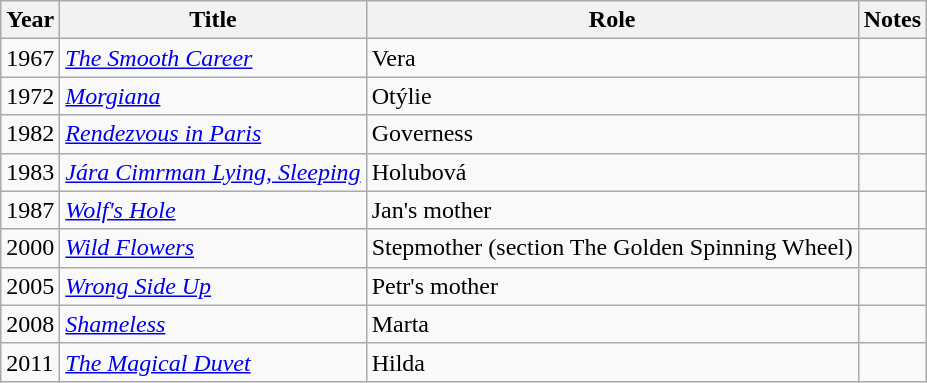<table class="wikitable sortable">
<tr>
<th>Year</th>
<th>Title</th>
<th>Role</th>
<th class="unsortable">Notes</th>
</tr>
<tr>
<td>1967</td>
<td><em><a href='#'>The Smooth Career</a></em></td>
<td>Vera</td>
<td></td>
</tr>
<tr>
<td>1972</td>
<td><em><a href='#'>Morgiana</a></em></td>
<td>Otýlie</td>
<td></td>
</tr>
<tr>
<td>1982</td>
<td><em><a href='#'>Rendezvous in Paris</a></em></td>
<td>Governess</td>
<td></td>
</tr>
<tr>
<td>1983</td>
<td><em><a href='#'>Jára Cimrman Lying, Sleeping</a></em></td>
<td>Holubová</td>
<td></td>
</tr>
<tr>
<td>1987</td>
<td><em><a href='#'>Wolf's Hole</a></em></td>
<td>Jan's mother</td>
<td></td>
</tr>
<tr>
<td>2000</td>
<td><em><a href='#'>Wild Flowers</a></em></td>
<td>Stepmother (section The Golden Spinning Wheel)</td>
<td></td>
</tr>
<tr>
<td>2005</td>
<td><em><a href='#'>Wrong Side Up</a></em></td>
<td>Petr's mother</td>
<td></td>
</tr>
<tr>
<td>2008</td>
<td><em><a href='#'>Shameless</a></em></td>
<td>Marta</td>
<td></td>
</tr>
<tr>
<td>2011</td>
<td><em><a href='#'>The Magical Duvet</a></em></td>
<td>Hilda</td>
<td></td>
</tr>
</table>
